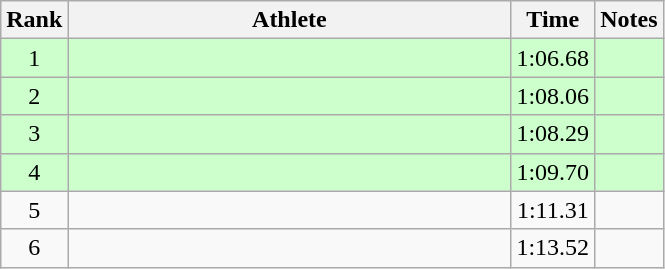<table class="wikitable" style="text-align:center">
<tr>
<th>Rank</th>
<th Style="width:18em">Athlete</th>
<th>Time</th>
<th>Notes</th>
</tr>
<tr style="background:#cfc">
<td>1</td>
<td style="text-align:left"></td>
<td>1:06.68</td>
<td></td>
</tr>
<tr style="background:#cfc">
<td>2</td>
<td style="text-align:left"></td>
<td>1:08.06</td>
<td></td>
</tr>
<tr style="background:#cfc">
<td>3</td>
<td style="text-align:left"></td>
<td>1:08.29</td>
<td></td>
</tr>
<tr style="background:#cfc">
<td>4</td>
<td style="text-align:left"></td>
<td>1:09.70</td>
<td></td>
</tr>
<tr>
<td>5</td>
<td style="text-align:left"></td>
<td>1:11.31</td>
<td></td>
</tr>
<tr>
<td>6</td>
<td style="text-align:left"></td>
<td>1:13.52</td>
<td></td>
</tr>
</table>
